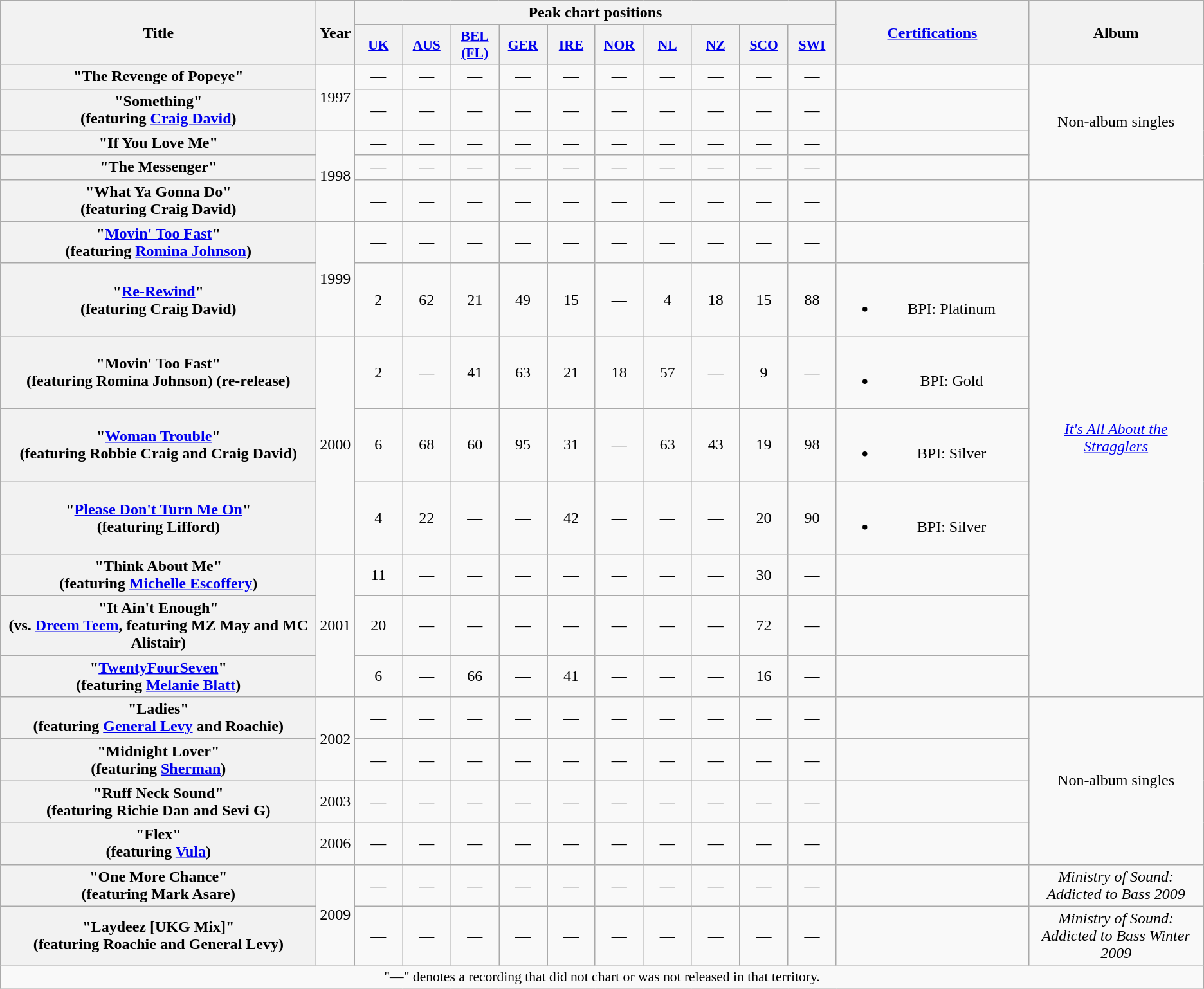<table class="wikitable plainrowheaders" style="text-align:center;">
<tr>
<th scope="col" rowspan="2" style="width:20em;">Title</th>
<th scope="col" rowspan="2">Year</th>
<th scope="col" colspan="10">Peak chart positions</th>
<th scope="col" rowspan="2" style="width:12em;"><a href='#'>Certifications</a></th>
<th scope="col" rowspan="2">Album</th>
</tr>
<tr>
<th style="width:3em;font-size:90%;"><a href='#'>UK</a><br></th>
<th style="width:3em;font-size:90%;"><a href='#'>AUS</a><br></th>
<th style="width:3em;font-size:90%;"><a href='#'>BEL<br>(FL)</a><br></th>
<th style="width:3em;font-size:90%;"><a href='#'>GER</a><br></th>
<th style="width:3em;font-size:90%;"><a href='#'>IRE</a><br></th>
<th style="width:3em;font-size:90%;"><a href='#'>NOR</a><br></th>
<th style="width:3em;font-size:90%;"><a href='#'>NL</a><br></th>
<th style="width:3em;font-size:90%;"><a href='#'>NZ</a><br></th>
<th style="width:3em;font-size:90%;"><a href='#'>SCO</a></th>
<th style="width:3em;font-size:90%;"><a href='#'>SWI</a><br></th>
</tr>
<tr>
<th scope="row">"The Revenge of Popeye"</th>
<td rowspan="2">1997</td>
<td>—</td>
<td>—</td>
<td>—</td>
<td>—</td>
<td>—</td>
<td>—</td>
<td>—</td>
<td>—</td>
<td>—</td>
<td>—</td>
<td></td>
<td rowspan="4">Non-album singles</td>
</tr>
<tr>
<th scope="row">"Something"<br><span>(featuring <a href='#'>Craig David</a>)</span></th>
<td>—</td>
<td>—</td>
<td>—</td>
<td>—</td>
<td>—</td>
<td>—</td>
<td>—</td>
<td>—</td>
<td>—</td>
<td>—</td>
<td></td>
</tr>
<tr>
<th scope="row">"If You Love Me"</th>
<td rowspan="3">1998</td>
<td>—</td>
<td>—</td>
<td>—</td>
<td>—</td>
<td>—</td>
<td>—</td>
<td>—</td>
<td>—</td>
<td>—</td>
<td>—</td>
<td></td>
</tr>
<tr>
<th scope="row">"The Messenger"</th>
<td>—</td>
<td>—</td>
<td>—</td>
<td>—</td>
<td>—</td>
<td>—</td>
<td>—</td>
<td>—</td>
<td>—</td>
<td>—</td>
<td></td>
</tr>
<tr>
<th scope="row">"What Ya Gonna Do"<br><span>(featuring Craig David)</span></th>
<td>—</td>
<td>—</td>
<td>—</td>
<td>—</td>
<td>—</td>
<td>—</td>
<td>—</td>
<td>—</td>
<td>—</td>
<td>—</td>
<td></td>
<td rowspan="9"><em><a href='#'>It's All About the Stragglers</a></em></td>
</tr>
<tr>
<th scope="row">"<a href='#'>Movin' Too Fast</a>"<br><span>(featuring <a href='#'>Romina Johnson</a>)</span></th>
<td rowspan="2">1999</td>
<td>—</td>
<td>—</td>
<td>—</td>
<td>—</td>
<td>—</td>
<td>—</td>
<td>—</td>
<td>—</td>
<td>—</td>
<td>—</td>
<td></td>
</tr>
<tr>
<th scope="row">"<a href='#'>Re-Rewind</a>"<br><span>(featuring Craig David)</span></th>
<td>2</td>
<td>62</td>
<td>21</td>
<td>49</td>
<td>15</td>
<td>—</td>
<td>4</td>
<td>18</td>
<td>15</td>
<td>88</td>
<td><br><ul><li>BPI: Platinum</li></ul></td>
</tr>
<tr>
<th scope="row">"Movin' Too Fast"<br><span>(featuring Romina Johnson) (re-release)</span></th>
<td rowspan="3">2000</td>
<td>2</td>
<td>—</td>
<td>41</td>
<td>63</td>
<td>21</td>
<td>18</td>
<td>57</td>
<td>—</td>
<td>9</td>
<td>—</td>
<td><br><ul><li>BPI: Gold</li></ul></td>
</tr>
<tr>
<th scope="row">"<a href='#'>Woman Trouble</a>"<br><span>(featuring Robbie Craig and Craig David)</span></th>
<td>6</td>
<td>68</td>
<td>60</td>
<td>95</td>
<td>31</td>
<td>—</td>
<td>63</td>
<td>43</td>
<td>19</td>
<td>98</td>
<td><br><ul><li>BPI: Silver</li></ul></td>
</tr>
<tr>
<th scope="row">"<a href='#'>Please Don't Turn Me On</a>"<br><span>(featuring Lifford)</span></th>
<td>4</td>
<td>22</td>
<td>—</td>
<td>—</td>
<td>42</td>
<td>—</td>
<td>—</td>
<td>—</td>
<td>20</td>
<td>90</td>
<td><br><ul><li>BPI: Silver</li></ul></td>
</tr>
<tr>
<th scope="row">"Think About Me"<br><span>(featuring <a href='#'>Michelle Escoffery</a>)</span></th>
<td rowspan="3">2001</td>
<td>11</td>
<td>—</td>
<td>—</td>
<td>—</td>
<td>—</td>
<td>—</td>
<td>—</td>
<td>—</td>
<td>30</td>
<td>—</td>
<td></td>
</tr>
<tr>
<th scope="row">"It Ain't Enough"<br><span>(vs. <a href='#'>Dreem Teem</a>, featuring MZ May and MC Alistair)</span></th>
<td>20</td>
<td>—</td>
<td>—</td>
<td>—</td>
<td>—</td>
<td>—</td>
<td>—</td>
<td>—</td>
<td>72</td>
<td>—</td>
<td></td>
</tr>
<tr>
<th scope="row">"<a href='#'>TwentyFourSeven</a>"<br><span>(featuring <a href='#'>Melanie Blatt</a>)</span></th>
<td>6</td>
<td>—</td>
<td>66</td>
<td>—</td>
<td>41</td>
<td>—</td>
<td>—</td>
<td>—</td>
<td>16</td>
<td>—</td>
<td></td>
</tr>
<tr>
<th scope="row">"Ladies"<br><span>(featuring <a href='#'>General Levy</a> and Roachie)</span></th>
<td rowspan="2">2002</td>
<td>—</td>
<td>—</td>
<td>—</td>
<td>—</td>
<td>—</td>
<td>—</td>
<td>—</td>
<td>—</td>
<td>—</td>
<td>—</td>
<td></td>
<td rowspan="4">Non-album singles</td>
</tr>
<tr>
<th scope="row">"Midnight Lover"<br><span>(featuring <a href='#'>Sherman</a>)</span></th>
<td>—</td>
<td>—</td>
<td>—</td>
<td>—</td>
<td>—</td>
<td>—</td>
<td>—</td>
<td>—</td>
<td>—</td>
<td>—</td>
<td></td>
</tr>
<tr>
<th scope="row">"Ruff Neck Sound"<br><span>(featuring Richie Dan and Sevi G)</span></th>
<td>2003</td>
<td>—</td>
<td>—</td>
<td>—</td>
<td>—</td>
<td>—</td>
<td>—</td>
<td>—</td>
<td>—</td>
<td>—</td>
<td>—</td>
<td></td>
</tr>
<tr>
<th scope="row">"Flex"<br><span>(featuring <a href='#'>Vula</a>)</span></th>
<td>2006</td>
<td>—</td>
<td>—</td>
<td>—</td>
<td>—</td>
<td>—</td>
<td>—</td>
<td>—</td>
<td>—</td>
<td>—</td>
<td>—</td>
<td></td>
</tr>
<tr>
<th scope="row">"One More Chance"<br><span>(featuring Mark Asare)</span></th>
<td rowspan="2">2009</td>
<td>—</td>
<td>—</td>
<td>—</td>
<td>—</td>
<td>—</td>
<td>—</td>
<td>—</td>
<td>—</td>
<td>—</td>
<td>—</td>
<td></td>
<td rowspan="1"><em>Ministry of Sound: Addicted to Bass 2009</em></td>
</tr>
<tr>
<th scope="row">"Laydeez [UKG Mix]"<br><span>(featuring Roachie and General Levy)</span></th>
<td>—</td>
<td>—</td>
<td>—</td>
<td>—</td>
<td>—</td>
<td>—</td>
<td>—</td>
<td>—</td>
<td>—</td>
<td>—</td>
<td></td>
<td rowspan="1"><em>Ministry of Sound: Addicted to Bass Winter 2009</em></td>
</tr>
<tr>
<td colspan="14" style="font-size:90%">"—" denotes a recording that did not chart or was not released in that territory.</td>
</tr>
</table>
